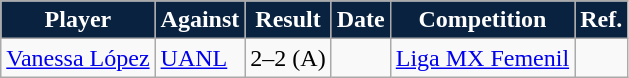<table class="wikitable">
<tr>
<th style=background-color:#092240;color:#FFFFFF>Player</th>
<th style=background-color:#092240;color:#FFFFFF>Against</th>
<th style=background-color:#092240;color:#FFFFFF>Result</th>
<th style=background-color:#092240;color:#FFFFFF>Date</th>
<th style=background-color:#092240;color:#FFFFFF>Competition</th>
<th style=background-color:#092240;color:#FFFFFF>Ref.</th>
</tr>
<tr>
<td> <a href='#'>Vanessa López</a></td>
<td><a href='#'>UANL</a></td>
<td>2–2 (A)</td>
<td></td>
<td><a href='#'>Liga MX Femenil</a></td>
<td align=center></td>
</tr>
</table>
